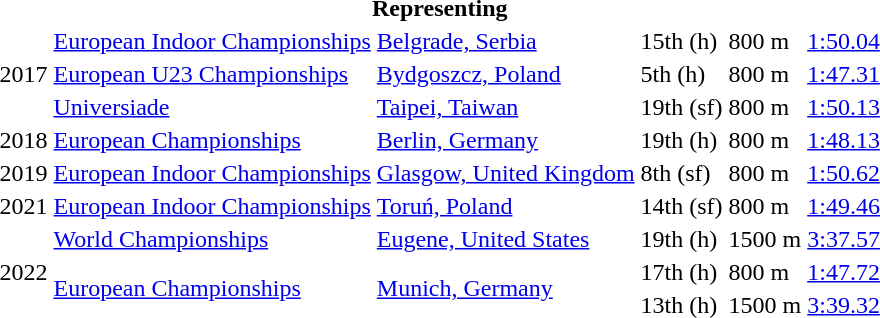<table>
<tr>
<th colspan="6">Representing </th>
</tr>
<tr>
<td rowspan=3>2017</td>
<td><a href='#'>European Indoor Championships</a></td>
<td><a href='#'>Belgrade, Serbia</a></td>
<td>15th (h)</td>
<td>800 m</td>
<td><a href='#'>1:50.04</a></td>
</tr>
<tr>
<td><a href='#'>European U23 Championships</a></td>
<td><a href='#'>Bydgoszcz, Poland</a></td>
<td>5th (h)</td>
<td>800 m</td>
<td><a href='#'>1:47.31</a></td>
</tr>
<tr>
<td><a href='#'>Universiade</a></td>
<td><a href='#'>Taipei, Taiwan</a></td>
<td>19th (sf)</td>
<td>800 m</td>
<td><a href='#'>1:50.13</a></td>
</tr>
<tr>
<td>2018</td>
<td><a href='#'>European Championships</a></td>
<td><a href='#'>Berlin, Germany</a></td>
<td>19th (h)</td>
<td>800 m</td>
<td><a href='#'>1:48.13</a></td>
</tr>
<tr>
<td>2019</td>
<td><a href='#'>European Indoor Championships</a></td>
<td><a href='#'>Glasgow, United Kingdom</a></td>
<td>8th (sf)</td>
<td>800 m</td>
<td><a href='#'>1:50.62</a></td>
</tr>
<tr>
<td>2021</td>
<td><a href='#'>European Indoor Championships</a></td>
<td><a href='#'>Toruń, Poland</a></td>
<td>14th (sf)</td>
<td>800 m</td>
<td><a href='#'>1:49.46</a></td>
</tr>
<tr>
<td rowspan=3>2022</td>
<td><a href='#'>World Championships</a></td>
<td><a href='#'>Eugene, United States</a></td>
<td>19th (h)</td>
<td>1500 m</td>
<td><a href='#'>3:37.57</a></td>
</tr>
<tr>
<td rowspan=2><a href='#'>European Championships</a></td>
<td rowspan=2><a href='#'>Munich, Germany</a></td>
<td>17th (h)</td>
<td>800 m</td>
<td><a href='#'>1:47.72</a></td>
</tr>
<tr>
<td>13th (h)</td>
<td>1500 m</td>
<td><a href='#'>3:39.32</a></td>
</tr>
</table>
